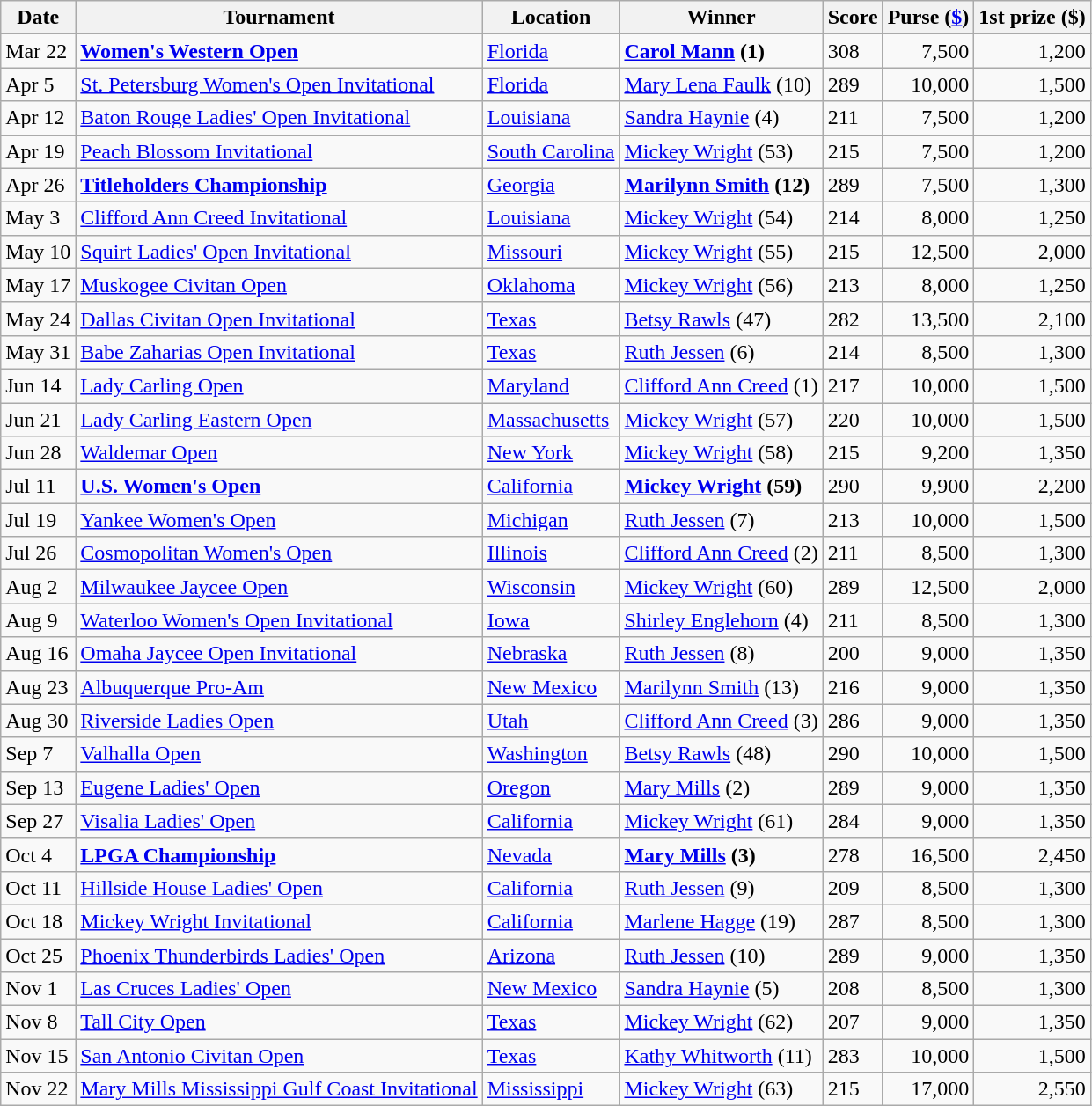<table class=wikitable>
<tr>
<th>Date</th>
<th>Tournament</th>
<th>Location</th>
<th>Winner</th>
<th>Score</th>
<th>Purse (<a href='#'>$</a>)</th>
<th>1st prize ($)</th>
</tr>
<tr>
<td>Mar 22</td>
<td><strong><a href='#'>Women's Western Open</a></strong></td>
<td><a href='#'>Florida</a></td>
<td> <strong><a href='#'>Carol Mann</a> (1)</strong></td>
<td>308</td>
<td align=right>7,500</td>
<td align=right>1,200</td>
</tr>
<tr>
<td>Apr 5</td>
<td><a href='#'>St. Petersburg Women's Open Invitational</a></td>
<td><a href='#'>Florida</a></td>
<td> <a href='#'>Mary Lena Faulk</a> (10)</td>
<td>289</td>
<td align=right>10,000</td>
<td align=right>1,500</td>
</tr>
<tr>
<td>Apr 12</td>
<td><a href='#'>Baton Rouge Ladies' Open Invitational</a></td>
<td><a href='#'>Louisiana</a></td>
<td> <a href='#'>Sandra Haynie</a> (4)</td>
<td>211</td>
<td align=right>7,500</td>
<td align=right>1,200</td>
</tr>
<tr>
<td>Apr 19</td>
<td><a href='#'>Peach Blossom Invitational</a></td>
<td><a href='#'>South Carolina</a></td>
<td> <a href='#'>Mickey Wright</a> (53)</td>
<td>215</td>
<td align=right>7,500</td>
<td align=right>1,200</td>
</tr>
<tr>
<td>Apr 26</td>
<td><strong><a href='#'>Titleholders Championship</a></strong></td>
<td><a href='#'>Georgia</a></td>
<td> <strong><a href='#'>Marilynn Smith</a> (12)</strong></td>
<td>289</td>
<td align=right>7,500</td>
<td align=right>1,300</td>
</tr>
<tr>
<td>May 3</td>
<td><a href='#'>Clifford Ann Creed Invitational</a></td>
<td><a href='#'>Louisiana</a></td>
<td> <a href='#'>Mickey Wright</a> (54)</td>
<td>214</td>
<td align=right>8,000</td>
<td align=right>1,250</td>
</tr>
<tr>
<td>May 10</td>
<td><a href='#'>Squirt Ladies' Open Invitational</a></td>
<td><a href='#'>Missouri</a></td>
<td> <a href='#'>Mickey Wright</a> (55)</td>
<td>215</td>
<td align=right>12,500</td>
<td align=right>2,000</td>
</tr>
<tr>
<td>May 17</td>
<td><a href='#'>Muskogee Civitan Open</a></td>
<td><a href='#'>Oklahoma</a></td>
<td> <a href='#'>Mickey Wright</a> (56)</td>
<td>213</td>
<td align=right>8,000</td>
<td align=right>1,250</td>
</tr>
<tr>
<td>May 24</td>
<td><a href='#'>Dallas Civitan Open Invitational</a></td>
<td><a href='#'>Texas</a></td>
<td> <a href='#'>Betsy Rawls</a> (47)</td>
<td>282</td>
<td align=right>13,500</td>
<td align=right>2,100</td>
</tr>
<tr>
<td>May 31</td>
<td><a href='#'>Babe Zaharias Open Invitational</a></td>
<td><a href='#'>Texas</a></td>
<td> <a href='#'>Ruth Jessen</a> (6)</td>
<td>214</td>
<td align=right>8,500</td>
<td align=right>1,300</td>
</tr>
<tr>
<td>Jun 14</td>
<td><a href='#'>Lady Carling Open</a></td>
<td><a href='#'>Maryland</a></td>
<td> <a href='#'>Clifford Ann Creed</a> (1)</td>
<td>217</td>
<td align=right>10,000</td>
<td align=right>1,500</td>
</tr>
<tr>
<td>Jun 21</td>
<td><a href='#'>Lady Carling Eastern Open</a></td>
<td><a href='#'>Massachusetts</a></td>
<td> <a href='#'>Mickey Wright</a> (57)</td>
<td>220</td>
<td align=right>10,000</td>
<td align=right>1,500</td>
</tr>
<tr>
<td>Jun 28</td>
<td><a href='#'>Waldemar Open</a></td>
<td><a href='#'>New York</a></td>
<td> <a href='#'>Mickey Wright</a> (58)</td>
<td>215</td>
<td align=right>9,200</td>
<td align=right>1,350</td>
</tr>
<tr>
<td>Jul 11</td>
<td><strong><a href='#'>U.S. Women's Open</a></strong></td>
<td><a href='#'>California</a></td>
<td> <strong><a href='#'>Mickey Wright</a> (59)</strong></td>
<td>290</td>
<td align=right>9,900</td>
<td align=right>2,200</td>
</tr>
<tr>
<td>Jul 19</td>
<td><a href='#'>Yankee Women's Open</a></td>
<td><a href='#'>Michigan</a></td>
<td> <a href='#'>Ruth Jessen</a> (7)</td>
<td>213</td>
<td align=right>10,000</td>
<td align=right>1,500</td>
</tr>
<tr>
<td>Jul 26</td>
<td><a href='#'>Cosmopolitan Women's Open</a></td>
<td><a href='#'>Illinois</a></td>
<td> <a href='#'>Clifford Ann Creed</a> (2)</td>
<td>211</td>
<td align=right>8,500</td>
<td align=right>1,300</td>
</tr>
<tr>
<td>Aug 2</td>
<td><a href='#'>Milwaukee Jaycee Open</a></td>
<td><a href='#'>Wisconsin</a></td>
<td> <a href='#'>Mickey Wright</a> (60)</td>
<td>289</td>
<td align=right>12,500</td>
<td align=right>2,000</td>
</tr>
<tr>
<td>Aug 9</td>
<td><a href='#'>Waterloo Women's Open Invitational</a></td>
<td><a href='#'>Iowa</a></td>
<td> <a href='#'>Shirley Englehorn</a> (4)</td>
<td>211</td>
<td align=right>8,500</td>
<td align=right>1,300</td>
</tr>
<tr>
<td>Aug 16</td>
<td><a href='#'>Omaha Jaycee Open Invitational</a></td>
<td><a href='#'>Nebraska</a></td>
<td> <a href='#'>Ruth Jessen</a> (8)</td>
<td>200</td>
<td align=right>9,000</td>
<td align=right>1,350</td>
</tr>
<tr>
<td>Aug 23</td>
<td><a href='#'>Albuquerque Pro-Am</a></td>
<td><a href='#'>New Mexico</a></td>
<td> <a href='#'>Marilynn Smith</a> (13)</td>
<td>216</td>
<td align=right>9,000</td>
<td align=right>1,350</td>
</tr>
<tr>
<td>Aug 30</td>
<td><a href='#'>Riverside Ladies Open</a></td>
<td><a href='#'>Utah</a></td>
<td> <a href='#'>Clifford Ann Creed</a> (3)</td>
<td>286</td>
<td align=right>9,000</td>
<td align=right>1,350</td>
</tr>
<tr>
<td>Sep 7</td>
<td><a href='#'>Valhalla Open</a></td>
<td><a href='#'>Washington</a></td>
<td> <a href='#'>Betsy Rawls</a> (48)</td>
<td>290</td>
<td align=right>10,000</td>
<td align=right>1,500</td>
</tr>
<tr>
<td>Sep 13</td>
<td><a href='#'>Eugene Ladies' Open</a></td>
<td><a href='#'>Oregon</a></td>
<td> <a href='#'>Mary Mills</a> (2)</td>
<td>289</td>
<td align=right>9,000</td>
<td align=right>1,350</td>
</tr>
<tr>
<td>Sep 27</td>
<td><a href='#'>Visalia Ladies' Open</a></td>
<td><a href='#'>California</a></td>
<td> <a href='#'>Mickey Wright</a> (61)</td>
<td>284</td>
<td align=right>9,000</td>
<td align=right>1,350</td>
</tr>
<tr>
<td>Oct 4</td>
<td><strong><a href='#'>LPGA Championship</a></strong></td>
<td><a href='#'>Nevada</a></td>
<td> <strong><a href='#'>Mary Mills</a> (3)</strong></td>
<td>278</td>
<td align=right>16,500</td>
<td align=right>2,450</td>
</tr>
<tr>
<td>Oct 11</td>
<td><a href='#'>Hillside House Ladies' Open</a></td>
<td><a href='#'>California</a></td>
<td> <a href='#'>Ruth Jessen</a> (9)</td>
<td>209</td>
<td align=right>8,500</td>
<td align=right>1,300</td>
</tr>
<tr>
<td>Oct 18</td>
<td><a href='#'>Mickey Wright Invitational</a></td>
<td><a href='#'>California</a></td>
<td> <a href='#'>Marlene Hagge</a> (19)</td>
<td>287</td>
<td align=right>8,500</td>
<td align=right>1,300</td>
</tr>
<tr>
<td>Oct 25</td>
<td><a href='#'>Phoenix Thunderbirds Ladies' Open</a></td>
<td><a href='#'>Arizona</a></td>
<td> <a href='#'>Ruth Jessen</a> (10)</td>
<td>289</td>
<td align=right>9,000</td>
<td align=right>1,350</td>
</tr>
<tr>
<td>Nov 1</td>
<td><a href='#'>Las Cruces Ladies' Open</a></td>
<td><a href='#'>New Mexico</a></td>
<td> <a href='#'>Sandra Haynie</a> (5)</td>
<td>208</td>
<td align=right>8,500</td>
<td align=right>1,300</td>
</tr>
<tr>
<td>Nov 8</td>
<td><a href='#'>Tall City Open</a></td>
<td><a href='#'>Texas</a></td>
<td> <a href='#'>Mickey Wright</a> (62)</td>
<td>207</td>
<td align=right>9,000</td>
<td align=right>1,350</td>
</tr>
<tr>
<td>Nov 15</td>
<td><a href='#'>San Antonio Civitan Open</a></td>
<td><a href='#'>Texas</a></td>
<td> <a href='#'>Kathy Whitworth</a> (11)</td>
<td>283</td>
<td align=right>10,000</td>
<td align=right>1,500</td>
</tr>
<tr>
<td>Nov 22</td>
<td><a href='#'>Mary Mills Mississippi Gulf Coast Invitational</a></td>
<td><a href='#'>Mississippi</a></td>
<td> <a href='#'>Mickey Wright</a> (63)</td>
<td>215</td>
<td align=right>17,000</td>
<td align=right>2,550</td>
</tr>
</table>
